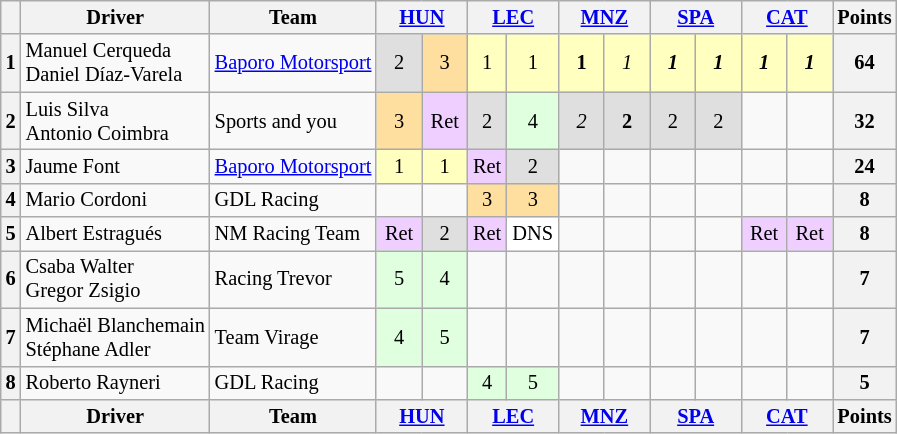<table class="wikitable" style="font-size:85%; text-align:center">
<tr>
<th valign="middle"></th>
<th valign="middle">Driver</th>
<th>Team</th>
<th colspan="2"><a href='#'>HUN</a><br></th>
<th colspan="2"><a href='#'>LEC</a><br></th>
<th colspan="2"><a href='#'>MNZ</a><br></th>
<th colspan="2"><a href='#'>SPA</a><br></th>
<th colspan="2"><a href='#'>CAT</a><br></th>
<th valign="middle">Points</th>
</tr>
<tr>
<th>1</th>
<td align="left"> Manuel Cerqueda<br> Daniel Díaz-Varela</td>
<td align="left"> <a href='#'>Baporo Motorsport</a></td>
<td style="background:#dfdfdf;">2</td>
<td style="background:#ffdf9f;">3</td>
<td style="background:#ffffbf;">1</td>
<td style="background:#ffffbf;">1</td>
<td style="background:#ffffbf;"><strong>1</strong></td>
<td style="background:#ffffbf;"><em>1</em></td>
<td style="background:#ffffbf;"><strong><em>1</em></strong></td>
<td style="background:#ffffbf;"><strong><em>1</em></strong></td>
<td style="background:#ffffbf;"><strong><em>1</em></strong></td>
<td style="background:#ffffbf;"><strong><em>1</em></strong></td>
<th>64</th>
</tr>
<tr>
<th>2</th>
<td align="left"> Luis Silva<br> Antonio Coimbra</td>
<td align="left"> Sports and you</td>
<td style="background:#ffdf9f;">3</td>
<td style="background:#efcfff;">Ret</td>
<td style="background:#dfdfdf;">2</td>
<td style="background:#dfffdf;">4</td>
<td style="background:#dfdfdf;"><em>2</em></td>
<td style="background:#dfdfdf;"><strong>2</strong></td>
<td style="background:#dfdfdf;">2</td>
<td style="background:#dfdfdf;">2</td>
<td></td>
<td></td>
<th>32</th>
</tr>
<tr>
<th>3</th>
<td align="left"> Jaume Font</td>
<td align="left"> <a href='#'>Baporo Motorsport</a></td>
<td style="background:#ffffbf;">1</td>
<td style="background:#ffffbf;">1</td>
<td style="background:#efcfff;">Ret</td>
<td style="background:#dfdfdf;">2</td>
<td></td>
<td></td>
<td></td>
<td></td>
<td></td>
<td></td>
<th>24</th>
</tr>
<tr>
<th>4</th>
<td align="left"> Mario Cordoni</td>
<td align="left"> GDL Racing</td>
<td></td>
<td></td>
<td style="background:#ffdf9f;">3</td>
<td style="background:#ffdf9f;">3</td>
<td></td>
<td></td>
<td></td>
<td></td>
<td></td>
<td></td>
<th>8</th>
</tr>
<tr>
<th>5</th>
<td align="left"> Albert Estragués</td>
<td align="left"> NM Racing Team</td>
<td style="background:#efcfff;">Ret</td>
<td style="background:#dfdfdf;">2</td>
<td style="background:#efcfff;">Ret</td>
<td style="background:#ffffff;">DNS</td>
<td></td>
<td></td>
<td></td>
<td></td>
<td style="background:#efcfff;">Ret</td>
<td style="background:#efcfff;">Ret</td>
<th>8</th>
</tr>
<tr>
<th>6</th>
<td align="left"> Csaba Walter<br> Gregor Zsigio</td>
<td align="left"> Racing Trevor</td>
<td style="background:#dfffdf;">5</td>
<td style="background:#dfffdf;">4</td>
<td></td>
<td></td>
<td></td>
<td></td>
<td></td>
<td></td>
<td></td>
<td></td>
<th>7</th>
</tr>
<tr>
<th>7</th>
<td align="left"> Michaël Blanchemain<br> Stéphane Adler</td>
<td align="left"> Team Virage</td>
<td style="background:#dfffdf;">4</td>
<td style="background:#dfffdf;">5</td>
<td></td>
<td></td>
<td></td>
<td></td>
<td></td>
<td></td>
<td></td>
<td></td>
<th>7</th>
</tr>
<tr>
<th>8</th>
<td align="left"> Roberto Rayneri</td>
<td align="left"> GDL Racing</td>
<td></td>
<td></td>
<td style="background:#dfffdf;">4</td>
<td style="background:#dfffdf;">5</td>
<td></td>
<td></td>
<td></td>
<td></td>
<td></td>
<td></td>
<th>5</th>
</tr>
<tr>
<th valign="middle"></th>
<th valign="middle">Driver</th>
<th>Team</th>
<th colspan="2" style="width: 4em;"><a href='#'>HUN</a><br></th>
<th colspan="2" style="width: 4em;"><a href='#'>LEC</a><br></th>
<th colspan="2" style="width: 4em;"><a href='#'>MNZ</a><br></th>
<th colspan="2" style="width: 4em;"><a href='#'>SPA</a><br></th>
<th colspan="2" style="width: 4em;"><a href='#'>CAT</a><br></th>
<th valign="middle">Points</th>
</tr>
</table>
